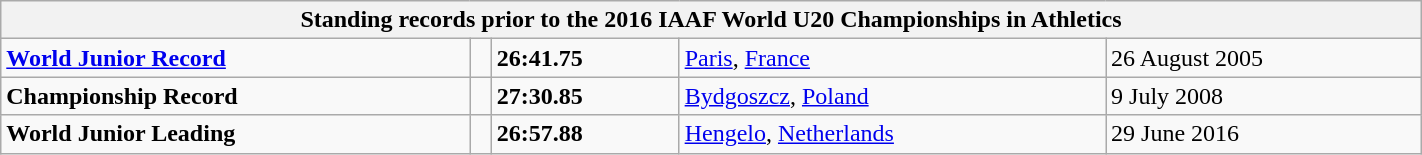<table class="wikitable" width=75%>
<tr>
<th colspan="5">Standing records prior to the 2016 IAAF World U20 Championships in Athletics</th>
</tr>
<tr>
<td><strong><a href='#'>World Junior Record</a></strong></td>
<td></td>
<td><strong>26:41.75</strong></td>
<td><a href='#'>Paris</a>, <a href='#'>France</a></td>
<td>26 August 2005</td>
</tr>
<tr>
<td><strong>Championship Record</strong></td>
<td></td>
<td><strong>27:30.85</strong></td>
<td><a href='#'>Bydgoszcz</a>, <a href='#'>Poland</a></td>
<td>9 July 2008</td>
</tr>
<tr>
<td><strong>World Junior Leading</strong></td>
<td></td>
<td><strong>26:57.88</strong></td>
<td><a href='#'>Hengelo</a>, <a href='#'>Netherlands</a></td>
<td>29 June 2016</td>
</tr>
</table>
